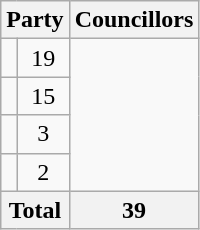<table class="wikitable">
<tr>
<th colspan=2>Party</th>
<th>Councillors</th>
</tr>
<tr>
<td></td>
<td align=center>19</td>
</tr>
<tr>
<td></td>
<td align=center>15</td>
</tr>
<tr>
<td></td>
<td align=center>3</td>
</tr>
<tr>
<td></td>
<td align="center">2</td>
</tr>
<tr>
<th colspan=2>Total</th>
<th align=center>39</th>
</tr>
</table>
